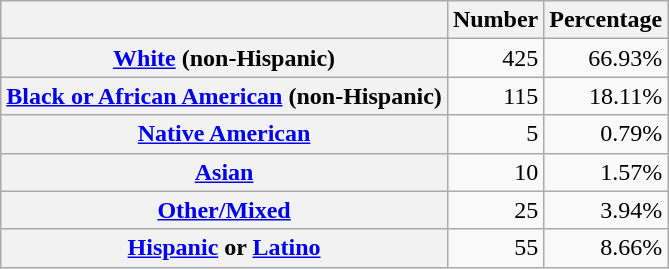<table class="wikitable" style="text-align:right">
<tr>
<th scope="col"></th>
<th scope="col">Number</th>
<th scope="col">Percentage</th>
</tr>
<tr>
<th scope="row"><a href='#'>White</a> (non-Hispanic)</th>
<td>425</td>
<td>66.93%</td>
</tr>
<tr>
<th scope="row"><a href='#'>Black or African American</a> (non-Hispanic)</th>
<td>115</td>
<td>18.11%</td>
</tr>
<tr>
<th scope="row"><a href='#'>Native American</a></th>
<td>5</td>
<td>0.79%</td>
</tr>
<tr>
<th scope="row"><a href='#'>Asian</a></th>
<td>10</td>
<td>1.57%</td>
</tr>
<tr>
<th scope="row"><a href='#'>Other/Mixed</a></th>
<td>25</td>
<td>3.94%</td>
</tr>
<tr>
<th scope="row"><a href='#'>Hispanic</a> or <a href='#'>Latino</a></th>
<td>55</td>
<td>8.66%</td>
</tr>
</table>
